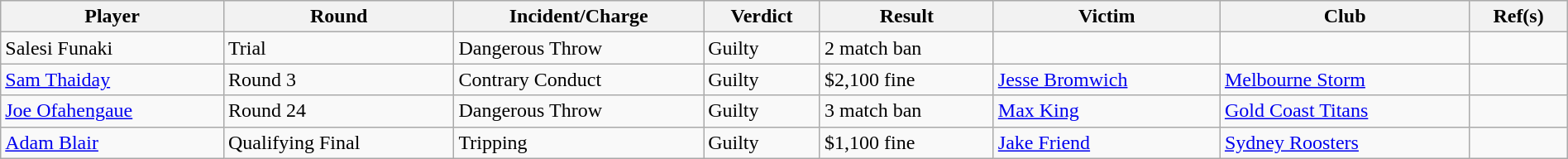<table class="wikitable sortable" style="width:100%;">
<tr style="background:#efefef;">
<th>Player</th>
<th>Round</th>
<th>Incident/Charge</th>
<th>Verdict</th>
<th>Result</th>
<th>Victim</th>
<th>Club</th>
<th class="unsortable">Ref(s)</th>
</tr>
<tr>
<td>Salesi Funaki</td>
<td>Trial</td>
<td>Dangerous Throw</td>
<td>Guilty</td>
<td>2 match ban</td>
<td></td>
<td></td>
<td></td>
</tr>
<tr>
<td><a href='#'>Sam Thaiday</a></td>
<td>Round 3</td>
<td>Contrary Conduct</td>
<td>Guilty</td>
<td>$2,100 fine</td>
<td><a href='#'>Jesse Bromwich</a></td>
<td><a href='#'>Melbourne Storm</a></td>
<td></td>
</tr>
<tr>
<td><a href='#'>Joe Ofahengaue</a></td>
<td>Round 24</td>
<td>Dangerous Throw</td>
<td>Guilty</td>
<td>3 match ban</td>
<td><a href='#'>Max King</a></td>
<td><a href='#'>Gold Coast Titans</a></td>
<td></td>
</tr>
<tr>
<td><a href='#'>Adam Blair</a></td>
<td>Qualifying Final</td>
<td>Tripping</td>
<td>Guilty</td>
<td>$1,100 fine</td>
<td><a href='#'>Jake Friend</a></td>
<td><a href='#'>Sydney Roosters</a></td>
<td></td>
</tr>
</table>
